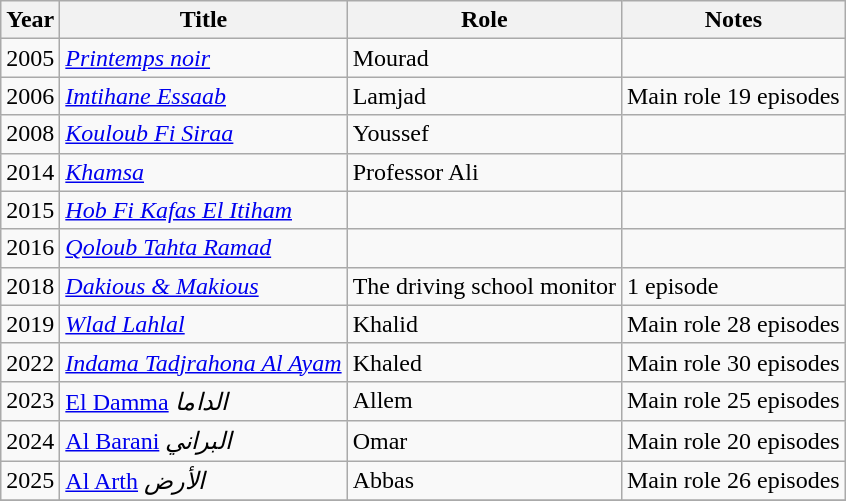<table class="wikitable sortable">
<tr>
<th>Year</th>
<th>Title</th>
<th class="unsortable">Role</th>
<th class="unsortable">Notes</th>
</tr>
<tr>
<td>2005</td>
<td><em><a href='#'>Printemps noir</a></em></td>
<td>Mourad</td>
<td></td>
</tr>
<tr>
<td>2006</td>
<td><em><a href='#'>Imtihane Essaab</a></em></td>
<td>Lamjad</td>
<td>Main role 19 episodes</td>
</tr>
<tr>
<td>2008</td>
<td><em><a href='#'>Kouloub Fi Siraa</a></em></td>
<td>Youssef</td>
<td></td>
</tr>
<tr>
<td>2014</td>
<td><em><a href='#'>Khamsa</a></em></td>
<td>Professor Ali</td>
<td></td>
</tr>
<tr>
<td>2015</td>
<td><em><a href='#'>Hob Fi Kafas El Itiham</a></em></td>
<td></td>
<td></td>
</tr>
<tr>
<td>2016</td>
<td><em><a href='#'>Qoloub Tahta Ramad</a></em></td>
<td></td>
<td></td>
</tr>
<tr>
<td>2018</td>
<td><em><a href='#'>Dakious & Makious</a></em></td>
<td>The driving school monitor</td>
<td>1 episode</td>
</tr>
<tr>
<td>2019</td>
<td><em><a href='#'>Wlad Lahlal</a></em></td>
<td>Khalid</td>
<td>Main role 28 episodes</td>
</tr>
<tr>
<td>2022</td>
<td><em><a href='#'>Indama Tadjrahona Al Ayam</a></em></td>
<td>Khaled</td>
<td>Main role 30 episodes</td>
</tr>
<tr>
<td>2023</td>
<td><a href='#'>El Damma</a> <em>الداما</em></td>
<td>Allem</td>
<td>Main role 25 episodes</td>
</tr>
<tr>
<td>2024</td>
<td><a href='#'>Al Barani</a> <em>البراني</em></td>
<td>Omar</td>
<td>Main role 20 episodes</td>
</tr>
<tr>
<td>2025</td>
<td><a href='#'>Al Arth</a> <em>الأرض</em></td>
<td>Abbas</td>
<td>Main role 26 episodes</td>
</tr>
<tr>
</tr>
</table>
